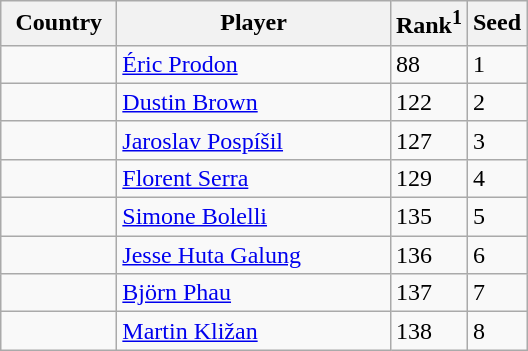<table class="sortable wikitable">
<tr>
<th width="70">Country</th>
<th width="175">Player</th>
<th>Rank<sup>1</sup></th>
<th>Seed</th>
</tr>
<tr>
<td></td>
<td><a href='#'>Éric Prodon</a></td>
<td>88</td>
<td>1</td>
</tr>
<tr>
<td></td>
<td><a href='#'>Dustin Brown</a></td>
<td>122</td>
<td>2</td>
</tr>
<tr>
<td></td>
<td><a href='#'>Jaroslav Pospíšil</a></td>
<td>127</td>
<td>3</td>
</tr>
<tr>
<td></td>
<td><a href='#'>Florent Serra</a></td>
<td>129</td>
<td>4</td>
</tr>
<tr>
<td></td>
<td><a href='#'>Simone Bolelli</a></td>
<td>135</td>
<td>5</td>
</tr>
<tr>
<td></td>
<td><a href='#'>Jesse Huta Galung</a></td>
<td>136</td>
<td>6</td>
</tr>
<tr>
<td></td>
<td><a href='#'>Björn Phau</a></td>
<td>137</td>
<td>7</td>
</tr>
<tr>
<td></td>
<td><a href='#'>Martin Kližan</a></td>
<td>138</td>
<td>8</td>
</tr>
</table>
